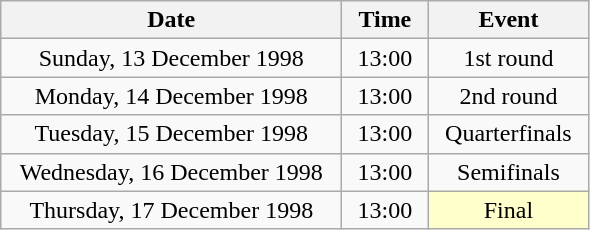<table class = "wikitable" style="text-align:center;">
<tr>
<th width=220>Date</th>
<th width=50>Time</th>
<th width=100>Event</th>
</tr>
<tr>
<td>Sunday, 13 December 1998</td>
<td>13:00</td>
<td>1st round</td>
</tr>
<tr>
<td>Monday, 14 December 1998</td>
<td>13:00</td>
<td>2nd round</td>
</tr>
<tr>
<td>Tuesday, 15 December 1998</td>
<td>13:00</td>
<td>Quarterfinals</td>
</tr>
<tr>
<td>Wednesday, 16 December 1998</td>
<td>13:00</td>
<td>Semifinals</td>
</tr>
<tr>
<td>Thursday, 17 December 1998</td>
<td>13:00</td>
<td bgcolor=ffffcc>Final</td>
</tr>
</table>
